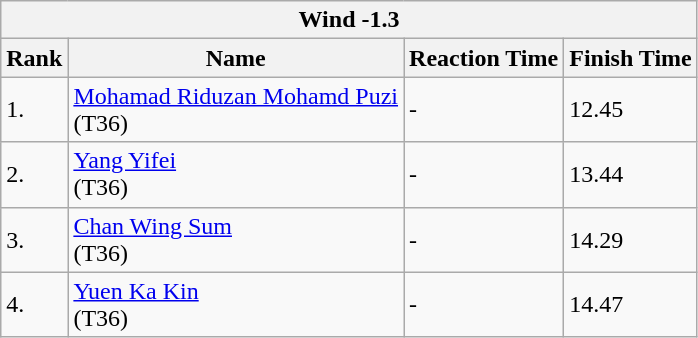<table class="wikitable">
<tr>
<th colspan="4">Wind -1.3</th>
</tr>
<tr>
<th>Rank</th>
<th>Name</th>
<th>Reaction Time</th>
<th>Finish Time</th>
</tr>
<tr>
<td>1.</td>
<td><a href='#'>Mohamad Riduzan Mohamd Puzi</a><br>(T36)
<br>
</td>
<td>-</td>
<td>12.45</td>
</tr>
<tr>
<td>2.</td>
<td><a href='#'>Yang Yifei</a><br>(T36)
<br>
</td>
<td>-</td>
<td>13.44</td>
</tr>
<tr>
<td>3.</td>
<td><a href='#'>Chan Wing Sum</a><br>(T36)
<br>
</td>
<td>-</td>
<td>14.29</td>
</tr>
<tr>
<td>4.</td>
<td><a href='#'>Yuen Ka Kin</a><br>(T36)
<br>
</td>
<td>-</td>
<td>14.47</td>
</tr>
</table>
